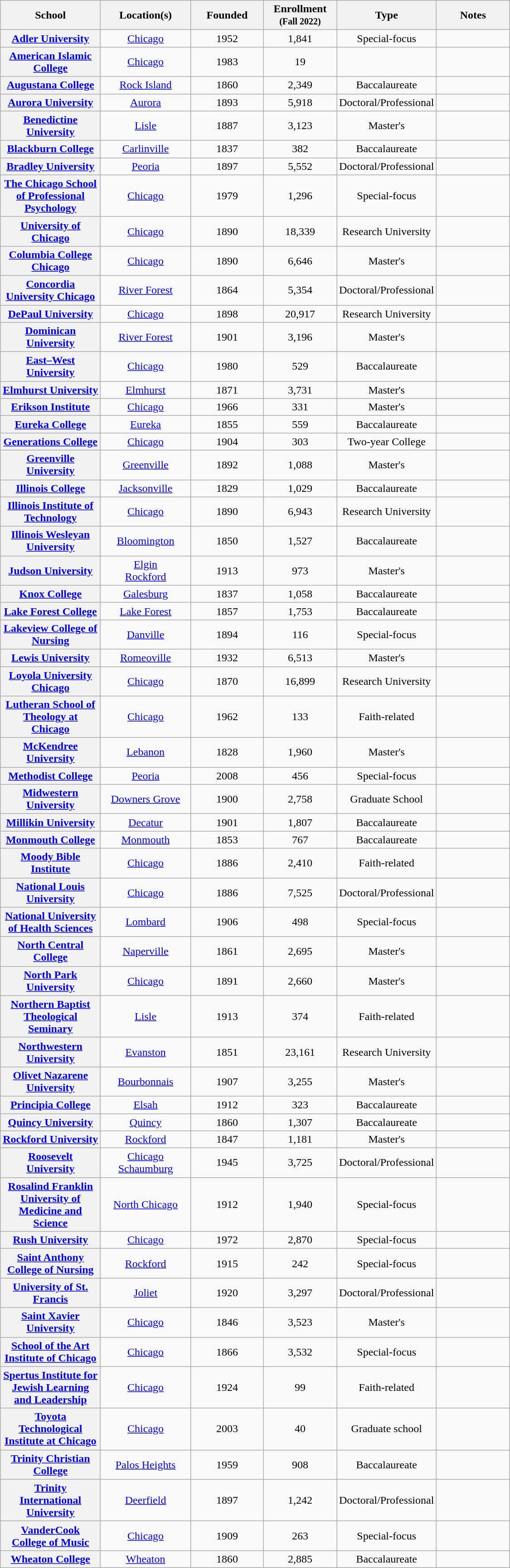<table class="wikitable sortable" style="text-align:left;">
<tr>
<th scope="col" style="width:140px;">School</th>
<th scope="col" style="width:125px;">Location(s)</th>
<th scope="col" style="width:100px;">Founded</th>
<th scope="col" style="width:100px;">Enrollment<br><small>(Fall 2022)</small></th>
<th scope="col" style="width:100px;">Type</th>
<th scope="col" style="width:100px;">Notes</th>
</tr>
<tr>
<th scope="row"><a href='#'>Adler University</a></th>
<td style="text-align:center;"><a href='#'>Chicago</a></td>
<td style="text-align:center;">1952</td>
<td style="text-align:center;">1,841</td>
<td style="text-align:center;">Special-focus</td>
<td></td>
</tr>
<tr>
<th scope="row"><a href='#'>American Islamic College</a></th>
<td style="text-align:center;"><a href='#'>Chicago</a></td>
<td style="text-align:center;">1983</td>
<td style="text-align:center;">19</td>
<td style="text-align:center;"></td>
<td></td>
</tr>
<tr>
<th scope="row"><a href='#'>Augustana College</a></th>
<td style="text-align:center;"><a href='#'>Rock Island</a></td>
<td style="text-align:center;">1860</td>
<td style="text-align:center;">2,349</td>
<td style="text-align:center;">Baccalaureate</td>
<td></td>
</tr>
<tr>
<th scope="row"><a href='#'>Aurora University</a></th>
<td style="text-align:center;"><a href='#'>Aurora</a></td>
<td style="text-align:center;">1893</td>
<td style="text-align:center;">5,918</td>
<td style="text-align:center;">Doctoral/Professional</td>
<td></td>
</tr>
<tr>
<th scope="row"><a href='#'>Benedictine University</a></th>
<td style="text-align:center;"><a href='#'>Lisle</a></td>
<td style="text-align:center;">1887</td>
<td style="text-align:center;">3,123</td>
<td style="text-align:center;">Master's</td>
<td></td>
</tr>
<tr>
<th scope="row"><a href='#'>Blackburn College</a></th>
<td style="text-align:center;"><a href='#'>Carlinville</a></td>
<td style="text-align:center;">1837</td>
<td style="text-align:center;">382</td>
<td style="text-align:center;">Baccalaureate</td>
<td></td>
</tr>
<tr>
<th scope="row"><a href='#'>Bradley University</a></th>
<td style="text-align:center;"><a href='#'>Peoria</a></td>
<td style="text-align:center;">1897</td>
<td style="text-align:center;">5,552</td>
<td style="text-align:center;">Doctoral/Professional</td>
<td></td>
</tr>
<tr>
<th scope="row"><a href='#'>The Chicago School of Professional Psychology</a></th>
<td style="text-align:center;"><a href='#'>Chicago</a></td>
<td style="text-align:center;">1979</td>
<td style="text-align:center;">1,296</td>
<td style="text-align:center;">Special-focus</td>
<td></td>
</tr>
<tr>
<th scope="row"><a href='#'>University of Chicago</a></th>
<td style="text-align:center;"><a href='#'>Chicago</a></td>
<td style="text-align:center;">1890</td>
<td style="text-align:center;">18,339</td>
<td style="text-align:center;">Research University</td>
<td></td>
</tr>
<tr>
<th scope="row"><a href='#'>Columbia College Chicago</a></th>
<td style="text-align:center;"><a href='#'>Chicago</a></td>
<td style="text-align:center;">1890</td>
<td style="text-align:center;">6,646</td>
<td style="text-align:center;">Master's</td>
<td></td>
</tr>
<tr>
<th scope="row"><a href='#'>Concordia University Chicago</a></th>
<td style="text-align:center;"><a href='#'>River Forest</a></td>
<td style="text-align:center;">1864</td>
<td style="text-align:center;">5,354</td>
<td style="text-align:center;">Doctoral/Professional</td>
<td></td>
</tr>
<tr>
<th scope="row"><a href='#'>DePaul University</a></th>
<td style="text-align:center;"><a href='#'>Chicago</a></td>
<td style="text-align:center;">1898</td>
<td style="text-align:center;">20,917</td>
<td style="text-align:center;">Research University</td>
<td></td>
</tr>
<tr>
<th scope="row"><a href='#'>Dominican University</a></th>
<td style="text-align:center;"><a href='#'>River Forest</a></td>
<td style="text-align:center;">1901</td>
<td style="text-align:center;">3,196</td>
<td style="text-align:center;">Master's</td>
<td></td>
</tr>
<tr>
<th scope="row"><a href='#'>East–West University</a></th>
<td style="text-align:center;"><a href='#'>Chicago</a></td>
<td style="text-align:center;">1980</td>
<td style="text-align:center;">529</td>
<td style="text-align:center;">Baccalaureate</td>
<td></td>
</tr>
<tr>
<th scope="row"><a href='#'>Elmhurst University</a></th>
<td style="text-align:center;"><a href='#'>Elmhurst</a></td>
<td style="text-align:center;">1871</td>
<td style="text-align:center;">3,731</td>
<td style="text-align:center;">Master's</td>
<td></td>
</tr>
<tr>
<th scope="row"><a href='#'>Erikson Institute</a></th>
<td style="text-align:center;"><a href='#'>Chicago</a></td>
<td style="text-align:center;">1966</td>
<td style="text-align:center;">331</td>
<td style="text-align:center;">Master's</td>
<td></td>
</tr>
<tr>
<th scope="row"><a href='#'>Eureka College</a></th>
<td style="text-align:center;"><a href='#'>Eureka</a></td>
<td style="text-align:center;">1855</td>
<td style="text-align:center;">559</td>
<td style="text-align:center;">Baccalaureate</td>
<td></td>
</tr>
<tr>
<th scope="row"><a href='#'>Generations College</a></th>
<td style="text-align:center;"><a href='#'>Chicago</a></td>
<td style="text-align:center;">1904</td>
<td style="text-align:center;">303</td>
<td style="text-align:center;">Two-year College</td>
<td></td>
</tr>
<tr>
<th scope="row"><a href='#'>Greenville University</a></th>
<td style="text-align:center;"><a href='#'>Greenville</a></td>
<td style="text-align:center;">1892</td>
<td style="text-align:center;">1,088</td>
<td style="text-align:center;">Master's</td>
<td></td>
</tr>
<tr>
<th scope="row"><a href='#'>Illinois College</a></th>
<td style="text-align:center;"><a href='#'>Jacksonville</a></td>
<td style="text-align:center;">1829</td>
<td style="text-align:center;">1,029</td>
<td style="text-align:center;">Baccalaureate</td>
<td></td>
</tr>
<tr>
<th scope="row"><a href='#'>Illinois Institute of Technology</a></th>
<td style="text-align:center;"><a href='#'>Chicago</a></td>
<td style="text-align:center;">1890</td>
<td style="text-align:center;">6,943</td>
<td style="text-align:center;">Research University</td>
<td></td>
</tr>
<tr>
<th scope="row"><a href='#'>Illinois Wesleyan University</a></th>
<td style="text-align:center;"><a href='#'>Bloomington</a></td>
<td style="text-align:center;">1850</td>
<td style="text-align:center;">1,527</td>
<td style="text-align:center;">Baccalaureate</td>
<td></td>
</tr>
<tr>
<th scope="row"><a href='#'>Judson University</a></th>
<td style="text-align:center;"><a href='#'>Elgin</a> <br> <a href='#'>Rockford</a></td>
<td style="text-align:center;">1913</td>
<td style="text-align:center;">973</td>
<td style="text-align:center;">Master's</td>
<td></td>
</tr>
<tr>
<th scope="row"><a href='#'>Knox College</a></th>
<td style="text-align:center;"><a href='#'>Galesburg</a></td>
<td style="text-align:center;">1837</td>
<td style="text-align:center;">1,058</td>
<td style="text-align:center;">Baccalaureate</td>
<td></td>
</tr>
<tr>
<th scope="row"><a href='#'>Lake Forest College</a></th>
<td style="text-align:center;"><a href='#'>Lake Forest</a></td>
<td style="text-align:center;">1857</td>
<td style="text-align:center;">1,753</td>
<td style="text-align:center;">Baccalaureate</td>
<td></td>
</tr>
<tr>
<th scope="row"><a href='#'>Lakeview College of Nursing</a></th>
<td style="text-align:center;"><a href='#'>Danville</a></td>
<td style="text-align:center;">1894</td>
<td style="text-align:center;">116</td>
<td style="text-align:center;">Special-focus</td>
<td></td>
</tr>
<tr>
<th scope="row"><a href='#'>Lewis University</a></th>
<td style="text-align:center;"><a href='#'>Romeoville</a></td>
<td style="text-align:center;">1932</td>
<td style="text-align:center;">6,513</td>
<td style="text-align:center;">Master's</td>
<td></td>
</tr>
<tr>
<th scope="row"><a href='#'>Loyola University Chicago</a></th>
<td style="text-align:center;"><a href='#'>Chicago</a></td>
<td style="text-align:center;">1870</td>
<td style="text-align:center;">16,899</td>
<td style="text-align:center;">Research University</td>
<td></td>
</tr>
<tr>
<th scope="row"><a href='#'>Lutheran School of Theology at Chicago</a></th>
<td style="text-align:center;"><a href='#'>Chicago</a></td>
<td style="text-align:center;">1962</td>
<td style="text-align:center;">133</td>
<td style="text-align:center;">Faith-related</td>
<td></td>
</tr>
<tr>
<th scope="row"><a href='#'>McKendree University</a></th>
<td style="text-align:center;"><a href='#'>Lebanon</a></td>
<td style="text-align:center;">1828</td>
<td style="text-align:center;">1,960</td>
<td style="text-align:center;">Master's</td>
<td></td>
</tr>
<tr>
<th scope="row"><a href='#'>Methodist College</a></th>
<td style="text-align:center;"><a href='#'>Peoria</a></td>
<td style="text-align:center;">2008</td>
<td style="text-align:center;">456</td>
<td style="text-align:center;">Special-focus</td>
<td></td>
</tr>
<tr>
<th scope="row"><a href='#'>Midwestern University</a></th>
<td style="text-align:center;"><a href='#'>Downers Grove</a></td>
<td style="text-align:center;">1900</td>
<td style="text-align:center;">2,758</td>
<td style="text-align:center;">Graduate School</td>
<td></td>
</tr>
<tr>
<th scope="row"><a href='#'>Millikin University</a></th>
<td style="text-align:center;"><a href='#'>Decatur</a></td>
<td style="text-align:center;">1901</td>
<td style="text-align:center;">1,807</td>
<td style="text-align:center;">Baccalaureate</td>
<td></td>
</tr>
<tr>
<th scope="row"><a href='#'>Monmouth College</a></th>
<td style="text-align:center;"><a href='#'>Monmouth</a></td>
<td style="text-align:center;">1853</td>
<td style="text-align:center;">767</td>
<td style="text-align:center;">Baccalaureate</td>
<td></td>
</tr>
<tr>
<th scope="row"><a href='#'>Moody Bible Institute</a></th>
<td style="text-align:center;"><a href='#'>Chicago</a></td>
<td style="text-align:center;">1886</td>
<td style="text-align:center;">2,410</td>
<td style="text-align:center;">Faith-related</td>
<td></td>
</tr>
<tr>
<th scope="row"><a href='#'>National Louis University</a></th>
<td style="text-align:center;"><a href='#'>Chicago</a></td>
<td style="text-align:center;">1886</td>
<td style="text-align:center;">7,525</td>
<td style="text-align:center;">Doctoral/Professional</td>
<td></td>
</tr>
<tr>
<th scope="row"><a href='#'>National University of Health Sciences</a></th>
<td style="text-align:center;"><a href='#'>Lombard</a></td>
<td style="text-align:center;">1906</td>
<td style="text-align:center;">498</td>
<td style="text-align:center;">Special-focus</td>
<td></td>
</tr>
<tr>
<th scope="row"><a href='#'>North Central College</a></th>
<td style="text-align:center;"><a href='#'>Naperville</a></td>
<td style="text-align:center;">1861</td>
<td style="text-align:center;">2,695</td>
<td style="text-align:center;">Master's</td>
<td></td>
</tr>
<tr>
<th scope="row"><a href='#'>North Park University</a></th>
<td style="text-align:center;"><a href='#'>Chicago</a></td>
<td style="text-align:center;">1891</td>
<td style="text-align:center;">2,660</td>
<td style="text-align:center;">Master's</td>
<td></td>
</tr>
<tr>
<th scope="row"><a href='#'>Northern Baptist Theological Seminary</a></th>
<td style="text-align:center;"><a href='#'>Lisle</a></td>
<td style="text-align:center;">1913</td>
<td style="text-align:center;">374</td>
<td style="text-align:center;">Faith-related</td>
<td></td>
</tr>
<tr>
<th scope="row"><a href='#'>Northwestern University</a></th>
<td style="text-align:center;"><a href='#'>Evanston</a></td>
<td style="text-align:center;">1851</td>
<td style="text-align:center;">23,161</td>
<td style="text-align:center;">Research University</td>
<td></td>
</tr>
<tr>
<th scope="row"><a href='#'>Olivet Nazarene University</a></th>
<td style="text-align:center;"><a href='#'>Bourbonnais</a></td>
<td style="text-align:center;">1907</td>
<td style="text-align:center;">3,255</td>
<td style="text-align:center;">Master's</td>
<td></td>
</tr>
<tr>
<th scope="row"><a href='#'>Principia College</a></th>
<td style="text-align:center;"><a href='#'>Elsah</a></td>
<td style="text-align:center;">1912</td>
<td style="text-align:center;">323</td>
<td style="text-align:center;">Baccalaureate</td>
<td></td>
</tr>
<tr>
<th scope="row"><a href='#'>Quincy University</a></th>
<td style="text-align:center;"><a href='#'>Quincy</a></td>
<td style="text-align:center;">1860</td>
<td style="text-align:center;">1,307</td>
<td style="text-align:center;">Baccalaureate</td>
<td></td>
</tr>
<tr>
<th scope="row"><a href='#'>Rockford University</a></th>
<td style="text-align:center;"><a href='#'>Rockford</a></td>
<td style="text-align:center;">1847</td>
<td style="text-align:center;">1,181</td>
<td style="text-align:center;">Master's</td>
<td></td>
</tr>
<tr>
<th scope="row"><a href='#'>Roosevelt University</a></th>
<td style="text-align:center;"><a href='#'>Chicago</a> <br> <a href='#'>Schaumburg</a></td>
<td style="text-align:center;">1945</td>
<td style="text-align:center;">3,725</td>
<td style="text-align:center;">Doctoral/Professional</td>
<td></td>
</tr>
<tr>
<th scope="row"><a href='#'>Rosalind Franklin University of Medicine and Science</a></th>
<td style="text-align:center;"><a href='#'>North Chicago</a></td>
<td style="text-align:center;">1912</td>
<td style="text-align:center;">1,940</td>
<td style="text-align:center;">Special-focus</td>
<td></td>
</tr>
<tr>
<th scope="row"><a href='#'>Rush University</a></th>
<td style="text-align:center;"><a href='#'>Chicago</a></td>
<td style="text-align:center;">1972</td>
<td style="text-align:center;">2,870</td>
<td style="text-align:center;">Special-focus</td>
<td></td>
</tr>
<tr>
<th scope="row"><a href='#'>Saint Anthony College of Nursing</a></th>
<td style="text-align:center;"><a href='#'>Rockford</a></td>
<td style="text-align:center;">1915</td>
<td style="text-align:center;">242</td>
<td style="text-align:center;">Special-focus</td>
<td></td>
</tr>
<tr>
<th scope="row"><a href='#'>University of St. Francis</a></th>
<td style="text-align:center;"><a href='#'>Joliet</a></td>
<td style="text-align:center;">1920</td>
<td style="text-align:center;">3,297</td>
<td style="text-align:center;">Doctoral/Professional</td>
<td></td>
</tr>
<tr>
<th scope="row"><a href='#'>Saint Xavier University</a></th>
<td style="text-align:center;"><a href='#'>Chicago</a></td>
<td style="text-align:center;">1846</td>
<td style="text-align:center;">3,523</td>
<td style="text-align:center;">Master's</td>
<td></td>
</tr>
<tr>
<th scope="row"><a href='#'>School of the Art Institute of Chicago</a></th>
<td style="text-align:center;"><a href='#'>Chicago</a></td>
<td style="text-align:center;">1866</td>
<td style="text-align:center;">3,532</td>
<td style="text-align:center;">Special-focus</td>
<td></td>
</tr>
<tr>
<th scope="row"><a href='#'>Spertus Institute for Jewish Learning and Leadership</a></th>
<td style="text-align:center;"><a href='#'>Chicago</a></td>
<td style="text-align:center;">1924</td>
<td style="text-align:center;">99</td>
<td style="text-align:center;">Faith-related</td>
<td></td>
</tr>
<tr>
<th scope="row"><a href='#'>Toyota Technological Institute at Chicago</a></th>
<td style="text-align:center;"><a href='#'>Chicago</a></td>
<td style="text-align:center;">2003</td>
<td style="text-align:center;">40</td>
<td style="text-align:center;">Graduate school</td>
<td></td>
</tr>
<tr>
<th scope="row"><a href='#'>Trinity Christian College</a></th>
<td style="text-align:center;"><a href='#'>Palos Heights</a></td>
<td style="text-align:center;">1959</td>
<td style="text-align:center;">908</td>
<td style="text-align:center;">Baccalaureate</td>
<td></td>
</tr>
<tr>
<th scope="row"><a href='#'>Trinity International University</a></th>
<td style="text-align:center;"><a href='#'>Deerfield</a></td>
<td style="text-align:center;">1897</td>
<td style="text-align:center;">1,242</td>
<td style="text-align:center;">Doctoral/Professional</td>
<td></td>
</tr>
<tr>
<th scope="row"><a href='#'>VanderCook College of Music</a></th>
<td style="text-align:center;"><a href='#'>Chicago</a></td>
<td style="text-align:center;">1909</td>
<td style="text-align:center;">263</td>
<td style="text-align:center;">Special-focus</td>
<td></td>
</tr>
<tr>
<th scope="row"><a href='#'>Wheaton College</a></th>
<td style="text-align:center;"><a href='#'>Wheaton</a></td>
<td style="text-align:center;">1860</td>
<td style="text-align:center;">2,885</td>
<td style="text-align:center;">Baccalaureate</td>
<td></td>
</tr>
</table>
